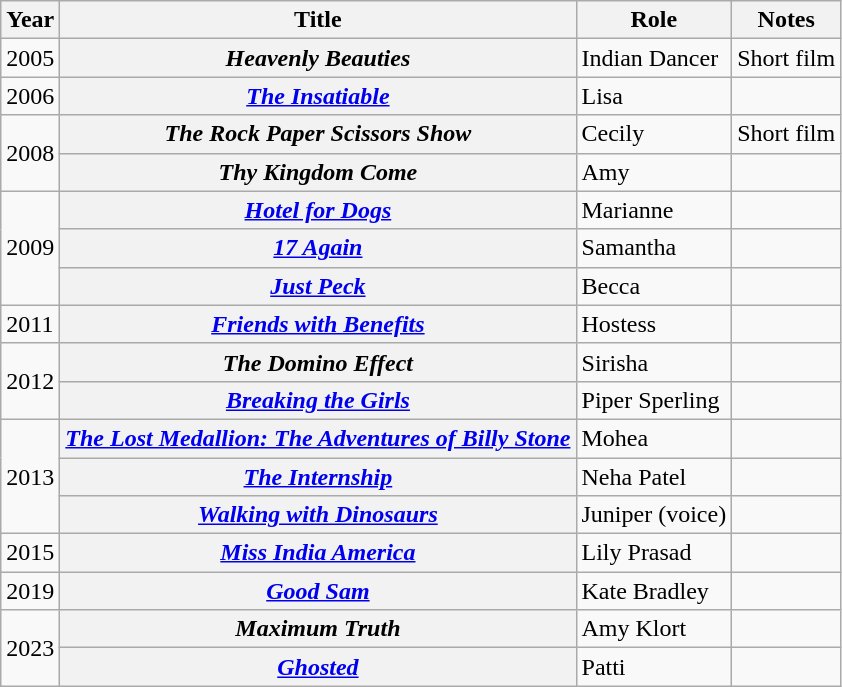<table class="wikitable plainrowheaders sortable">
<tr>
<th scope="col">Year</th>
<th scope="col">Title</th>
<th scope="col">Role</th>
<th scope="col" class="unsortable">Notes</th>
</tr>
<tr>
<td>2005</td>
<th scope="row"><em>Heavenly Beauties</em></th>
<td>Indian Dancer</td>
<td>Short film</td>
</tr>
<tr>
<td>2006</td>
<th scope="row"><em><a href='#'>The Insatiable</a></em></th>
<td>Lisa</td>
<td></td>
</tr>
<tr>
<td rowspan=2>2008</td>
<th scope="row"><em>The Rock Paper Scissors Show</em></th>
<td>Cecily</td>
<td>Short film</td>
</tr>
<tr>
<th scope="row"><em>Thy Kingdom Come</em></th>
<td>Amy</td>
<td></td>
</tr>
<tr>
<td rowspan=3>2009</td>
<th scope="row"><em><a href='#'>Hotel for Dogs</a></em></th>
<td>Marianne</td>
<td></td>
</tr>
<tr>
<th scope="row"><em><a href='#'>17 Again</a></em></th>
<td>Samantha</td>
<td></td>
</tr>
<tr>
<th scope="row"><em><a href='#'>Just Peck</a></em></th>
<td>Becca</td>
<td></td>
</tr>
<tr>
<td>2011</td>
<th scope="row"><em><a href='#'>Friends with Benefits</a></em></th>
<td>Hostess</td>
<td></td>
</tr>
<tr>
<td rowspan=2>2012</td>
<th scope="row"><em>The Domino Effect</em></th>
<td>Sirisha</td>
<td></td>
</tr>
<tr>
<th scope="row"><em><a href='#'>Breaking the Girls</a></em></th>
<td>Piper Sperling</td>
<td></td>
</tr>
<tr>
<td rowspan=3>2013</td>
<th scope="row"><em><a href='#'>The Lost Medallion: The Adventures of Billy Stone</a></em></th>
<td>Mohea</td>
<td></td>
</tr>
<tr>
<th scope="row"><em><a href='#'>The Internship</a></em></th>
<td>Neha Patel</td>
<td></td>
</tr>
<tr>
<th scope="row"><em><a href='#'>Walking with Dinosaurs</a></em></th>
<td>Juniper (voice)</td>
<td></td>
</tr>
<tr>
<td>2015</td>
<th scope="row"><em><a href='#'>Miss India America</a></em></th>
<td>Lily Prasad</td>
<td></td>
</tr>
<tr>
<td>2019</td>
<th scope="row"><em><a href='#'>Good Sam</a></em></th>
<td>Kate Bradley</td>
<td></td>
</tr>
<tr>
<td rowspan=2>2023</td>
<th scope="row"><em>Maximum Truth</em></th>
<td>Amy Klort</td>
<td></td>
</tr>
<tr>
<th scope="row"><em><a href='#'>Ghosted</a></em></th>
<td>Patti</td>
<td></td>
</tr>
</table>
